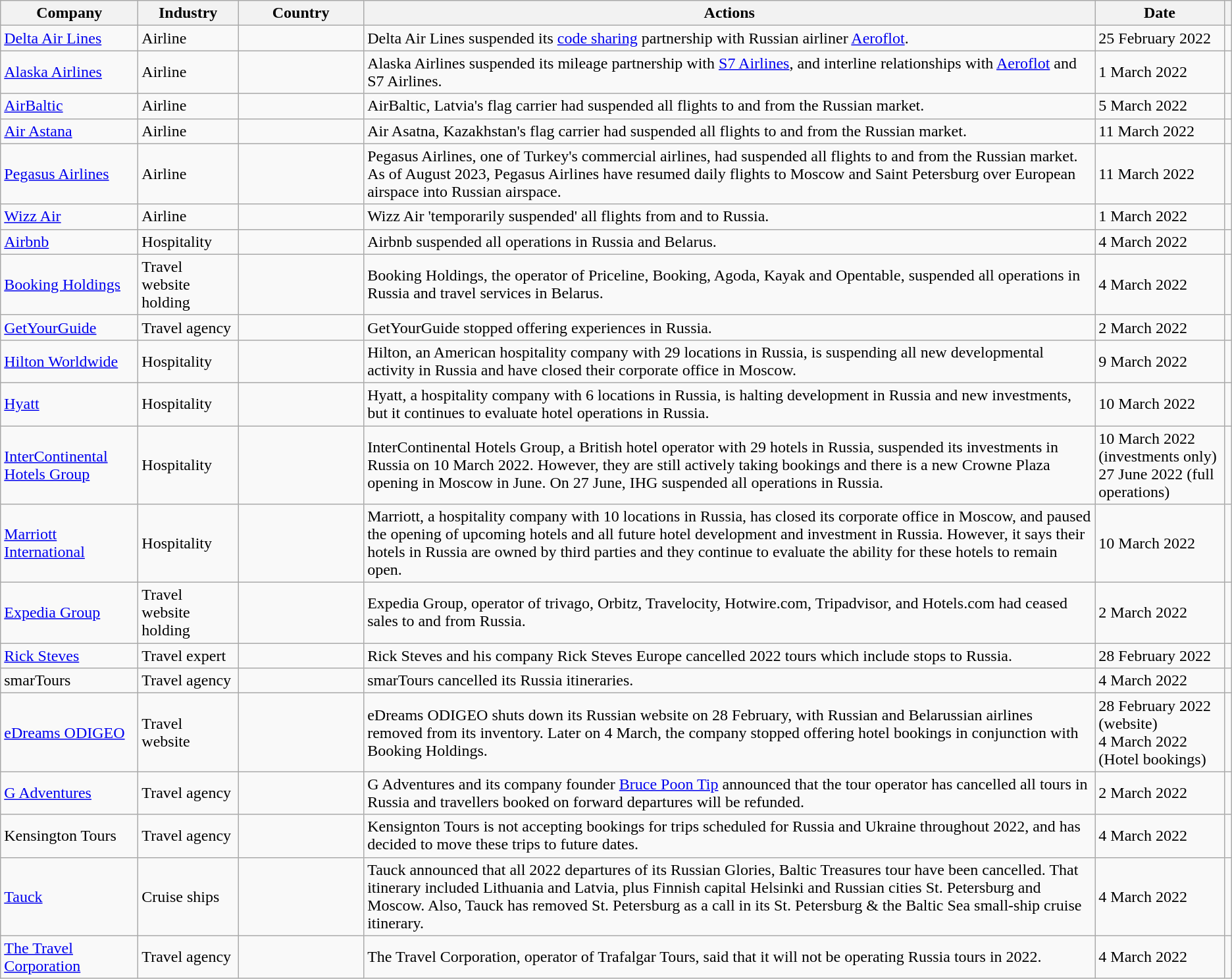<table class="wikitable sortable">
<tr>
<th>Company</th>
<th>Industry</th>
<th width=120px>Country</th>
<th>Actions</th>
<th data-sort-type=date>Date</th>
<th class="unsortable"></th>
</tr>
<tr>
<td><a href='#'>Delta Air Lines</a></td>
<td>Airline</td>
<td></td>
<td>Delta Air Lines suspended its <a href='#'>code sharing</a> partnership with Russian airliner <a href='#'>Aeroflot</a>.</td>
<td>25 February 2022</td>
<td></td>
</tr>
<tr>
<td><a href='#'>Alaska Airlines</a></td>
<td>Airline</td>
<td></td>
<td>Alaska Airlines suspended its mileage partnership with <a href='#'>S7 Airlines</a>, and interline relationships with <a href='#'>Aeroflot</a> and S7 Airlines.</td>
<td>1 March 2022</td>
<td></td>
</tr>
<tr>
<td><a href='#'>AirBaltic</a></td>
<td>Airline</td>
<td></td>
<td>AirBaltic, Latvia's flag carrier had suspended all flights to and from the Russian market.</td>
<td>5 March 2022</td>
<td></td>
</tr>
<tr>
<td><a href='#'>Air Astana</a></td>
<td>Airline</td>
<td></td>
<td>Air Asatna, Kazakhstan's flag carrier had suspended all flights to and from the Russian market.</td>
<td>11 March 2022</td>
<td></td>
</tr>
<tr>
<td><a href='#'>Pegasus Airlines</a></td>
<td>Airline</td>
<td></td>
<td>Pegasus Airlines, one of Turkey's commercial airlines, had suspended all flights to and from the Russian market.<br>As of August 2023, Pegasus Airlines have resumed daily flights to Moscow and Saint Petersburg over European airspace into Russian airspace.</td>
<td>11 March 2022</td>
<td></td>
</tr>
<tr>
<td><a href='#'>Wizz Air</a></td>
<td>Airline</td>
<td></td>
<td>Wizz Air 'temporarily suspended' all flights from and to Russia.</td>
<td>1 March 2022</td>
<td></td>
</tr>
<tr>
<td><a href='#'>Airbnb</a></td>
<td>Hospitality</td>
<td></td>
<td>Airbnb suspended all operations in Russia and Belarus.</td>
<td>4 March 2022</td>
<td></td>
</tr>
<tr>
<td><a href='#'>Booking Holdings</a></td>
<td>Travel website holding</td>
<td></td>
<td>Booking Holdings, the operator of Priceline, Booking, Agoda, Kayak and Opentable, suspended all operations in Russia and travel services in Belarus.</td>
<td>4 March 2022</td>
<td></td>
</tr>
<tr>
<td><a href='#'>GetYourGuide</a></td>
<td>Travel agency</td>
<td></td>
<td>GetYourGuide stopped offering experiences in Russia.</td>
<td>2 March 2022</td>
<td></td>
</tr>
<tr>
<td><a href='#'>Hilton Worldwide</a></td>
<td>Hospitality</td>
<td></td>
<td>Hilton, an American hospitality company with 29 locations in Russia, is suspending all new developmental activity in Russia and have closed their corporate office in Moscow.</td>
<td>9 March 2022</td>
<td></td>
</tr>
<tr>
<td><a href='#'>Hyatt</a></td>
<td>Hospitality</td>
<td></td>
<td>Hyatt, a hospitality company with 6 locations in Russia, is halting development in Russia and new investments, but it continues to evaluate hotel operations in Russia.</td>
<td>10 March 2022</td>
<td></td>
</tr>
<tr>
<td><a href='#'>InterContinental Hotels Group</a></td>
<td>Hospitality</td>
<td></td>
<td>InterContinental Hotels Group, a British hotel operator with 29 hotels in Russia, suspended its investments in Russia on 10 March 2022. However, they are still actively taking bookings and there is a new Crowne Plaza opening in Moscow in June. On 27 June, IHG suspended all operations in Russia.</td>
<td>10 March 2022 (investments only)<br>27 June 2022 (full operations)</td>
<td></td>
</tr>
<tr>
<td><a href='#'>Marriott International</a></td>
<td>Hospitality</td>
<td></td>
<td>Marriott, a hospitality company with 10 locations in Russia, has closed its corporate office in Moscow, and paused the opening of upcoming hotels and all future hotel development and investment in Russia. However, it says their hotels in Russia are owned by third parties and they continue to evaluate the ability for these hotels to remain open.</td>
<td>10 March 2022</td>
<td></td>
</tr>
<tr>
<td><a href='#'>Expedia Group</a></td>
<td>Travel website holding</td>
<td></td>
<td>Expedia Group, operator of trivago, Orbitz, Travelocity, Hotwire.com, Tripadvisor, and Hotels.com had ceased sales to and from Russia.</td>
<td>2 March 2022</td>
<td></td>
</tr>
<tr>
<td><a href='#'>Rick Steves</a></td>
<td>Travel expert</td>
<td></td>
<td>Rick Steves and his company Rick Steves Europe cancelled 2022 tours which include stops to Russia.</td>
<td>28 February 2022</td>
<td></td>
</tr>
<tr>
<td>smarTours</td>
<td>Travel agency</td>
<td></td>
<td>smarTours cancelled its Russia itineraries.</td>
<td>4 March 2022</td>
<td></td>
</tr>
<tr>
<td><a href='#'>eDreams ODIGEO</a></td>
<td>Travel website</td>
<td></td>
<td>eDreams ODIGEO shuts down its Russian website on 28 February, with Russian and Belarussian airlines removed from its inventory. Later on 4 March, the company stopped offering hotel bookings in conjunction with Booking Holdings.</td>
<td>28 February 2022 (website) <br> 4 March 2022 (Hotel bookings)</td>
<td></td>
</tr>
<tr>
<td><a href='#'>G Adventures</a></td>
<td>Travel agency</td>
<td></td>
<td>G Adventures and its company founder <a href='#'>Bruce Poon Tip</a> announced that the tour operator has cancelled all tours in Russia and travellers booked on forward departures will be refunded.</td>
<td>2 March 2022</td>
<td></td>
</tr>
<tr>
<td>Kensington Tours</td>
<td>Travel agency</td>
<td></td>
<td>Kensignton Tours is not accepting bookings for trips scheduled for Russia and Ukraine throughout 2022, and has decided to move these trips to future dates.</td>
<td>4 March 2022</td>
<td></td>
</tr>
<tr>
<td><a href='#'>Tauck</a></td>
<td>Cruise ships</td>
<td></td>
<td>Tauck announced that all 2022 departures of its Russian Glories, Baltic Treasures tour have been cancelled. That itinerary included Lithuania and Latvia, plus Finnish capital Helsinki and Russian cities St. Petersburg and Moscow. Also, Tauck has removed St. Petersburg as a call in its St. Petersburg & the Baltic Sea small-ship cruise itinerary.</td>
<td>4 March 2022</td>
<td></td>
</tr>
<tr>
<td><a href='#'>The Travel Corporation</a></td>
<td>Travel agency</td>
<td></td>
<td>The Travel Corporation, operator of Trafalgar Tours, said that it will not be operating Russia tours in 2022.</td>
<td>4 March 2022</td>
<td></td>
</tr>
</table>
